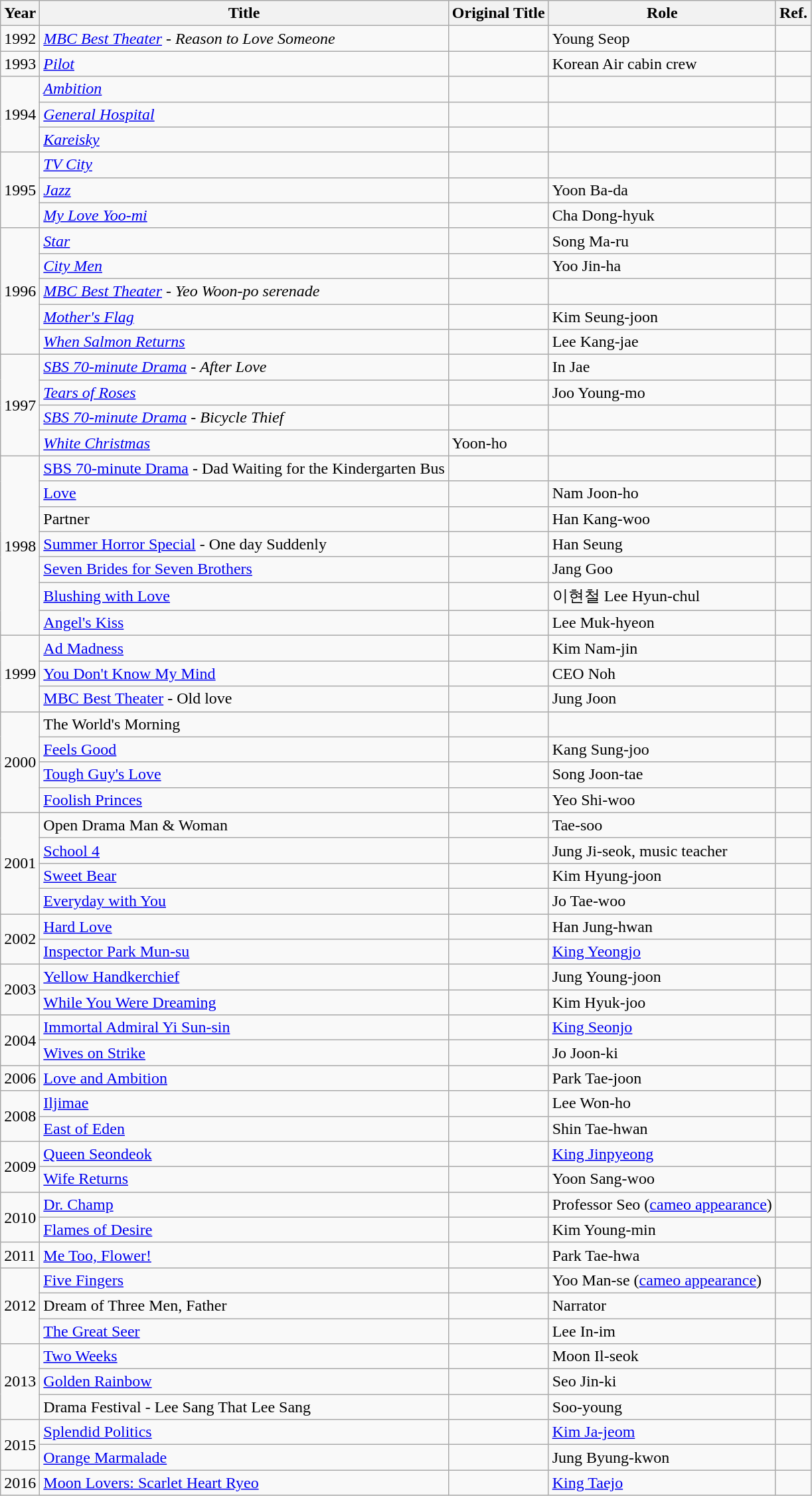<table class="wikitable sortable" border="1">
<tr>
<th>Year</th>
<th>Title</th>
<th>Original Title</th>
<th>Role</th>
<th>Ref.</th>
</tr>
<tr>
<td>1992</td>
<td><em><a href='#'>MBC Best Theater</a> - Reason to Love Someone</em></td>
<td></td>
<td>Young Seop</td>
<td></td>
</tr>
<tr>
<td>1993</td>
<td><em><a href='#'>Pilot</a></em></td>
<td></td>
<td>Korean Air cabin crew</td>
<td></td>
</tr>
<tr>
<td rowspan="3">1994</td>
<td><em><a href='#'>Ambition</a></em></td>
<td></td>
<td></td>
<td></td>
</tr>
<tr>
<td><em><a href='#'>General Hospital</a></em></td>
<td></td>
<td></td>
<td></td>
</tr>
<tr>
<td><em><a href='#'>Kareisky</a></em></td>
<td></td>
<td></td>
<td></td>
</tr>
<tr>
<td rowspan="3">1995</td>
<td><em><a href='#'>TV City</a></em></td>
<td></td>
<td></td>
<td></td>
</tr>
<tr>
<td><em><a href='#'>Jazz</a></em></td>
<td></td>
<td>Yoon Ba-da</td>
<td></td>
</tr>
<tr>
<td><em><a href='#'>My Love Yoo-mi</a></em></td>
<td></td>
<td>Cha Dong-hyuk</td>
<td></td>
</tr>
<tr>
<td rowspan="5">1996</td>
<td><em><a href='#'>Star</a></em></td>
<td></td>
<td>Song Ma-ru</td>
<td></td>
</tr>
<tr>
<td><em><a href='#'>City Men</a></em></td>
<td></td>
<td>Yoo Jin-ha</td>
<td></td>
</tr>
<tr>
<td><em><a href='#'>MBC Best Theater</a> - Yeo Woon-po serenade</em></td>
<td></td>
<td></td>
<td></td>
</tr>
<tr>
<td><em><a href='#'>Mother's Flag</a></em></td>
<td></td>
<td>Kim Seung-joon</td>
<td></td>
</tr>
<tr>
<td><em><a href='#'>When Salmon Returns</a></em></td>
<td></td>
<td>Lee Kang-jae</td>
<td></td>
</tr>
<tr>
<td rowspan="4">1997</td>
<td><em><a href='#'>SBS 70-minute Drama</a> - After Love</em></td>
<td></td>
<td>In Jae</td>
<td></td>
</tr>
<tr>
<td><em><a href='#'>Tears of Roses</a></em></td>
<td></td>
<td>Joo Young-mo</td>
<td></td>
</tr>
<tr>
<td><em><a href='#'>SBS 70-minute Drama</a> - Bicycle Thief</em></td>
<td></td>
<td></td>
<td></td>
</tr>
<tr>
<td><em><a href='#'>White Christmas</a></td>
<td>Yoon-ho</td>
<td></td>
</tr>
<tr>
<td rowspan="7">1998</td>
<td></em><a href='#'>SBS 70-minute Drama</a> - Dad Waiting for the Kindergarten Bus<em></td>
<td></td>
<td></td>
<td></td>
</tr>
<tr>
<td></em><a href='#'>Love</a><em></td>
<td></td>
<td>Nam Joon-ho</td>
<td></td>
</tr>
<tr>
<td></em>Partner<em></td>
<td></td>
<td>Han Kang-woo</td>
<td></td>
</tr>
<tr>
<td></em><a href='#'>Summer Horror Special</a> -  One day Suddenly<em></td>
<td></td>
<td>Han Seung</td>
<td></td>
</tr>
<tr>
<td></em><a href='#'>Seven Brides for Seven Brothers</a><em></td>
<td></td>
<td>Jang Goo</td>
<td></td>
</tr>
<tr>
<td></em><a href='#'>Blushing with Love</a><em></td>
<td></td>
<td>이현철 Lee Hyun-chul</td>
<td></td>
</tr>
<tr>
<td></em><a href='#'>Angel's Kiss</a><em></td>
<td></td>
<td>Lee Muk-hyeon</td>
<td></td>
</tr>
<tr>
<td rowspan="3">1999</td>
<td></em><a href='#'>Ad Madness</a><em></td>
<td></td>
<td>Kim Nam-jin</td>
<td></td>
</tr>
<tr>
<td></em><a href='#'>You Don't Know My Mind</a><em></td>
<td></td>
<td>CEO Noh</td>
<td></td>
</tr>
<tr>
<td></em><a href='#'>MBC Best Theater</a> - Old love<em></td>
<td></td>
<td>Jung Joon</td>
<td></td>
</tr>
<tr>
<td rowspan="4">2000</td>
<td></em>The World's Morning<em></td>
<td></td>
<td></td>
<td></td>
</tr>
<tr>
<td></em><a href='#'>Feels Good</a><em></td>
<td></td>
<td>Kang Sung-joo</td>
<td></td>
</tr>
<tr>
<td></em><a href='#'>Tough Guy's Love</a><em></td>
<td></td>
<td>Song Joon-tae</td>
<td></td>
</tr>
<tr>
<td></em><a href='#'>Foolish Princes</a><em></td>
<td></td>
<td>Yeo Shi-woo</td>
<td></td>
</tr>
<tr>
<td rowspan="4">2001</td>
<td></em>Open Drama Man & Woman<em></td>
<td></td>
<td>Tae-soo</td>
<td></td>
</tr>
<tr>
<td></em><a href='#'>School 4</a><em></td>
<td></td>
<td>Jung Ji-seok, music teacher</td>
<td></td>
</tr>
<tr>
<td></em><a href='#'>Sweet Bear</a><em></td>
<td></td>
<td>Kim Hyung-joon</td>
<td></td>
</tr>
<tr>
<td></em><a href='#'>Everyday with You</a><em></td>
<td></td>
<td>Jo Tae-woo</td>
<td></td>
</tr>
<tr>
<td rowspan="2">2002</td>
<td></em><a href='#'>Hard Love</a><em></td>
<td></td>
<td>Han Jung-hwan</td>
<td></td>
</tr>
<tr>
<td></em><a href='#'>Inspector Park Mun-su</a><em></td>
<td></td>
<td><a href='#'>King Yeongjo</a></td>
<td></td>
</tr>
<tr>
<td rowspan="2">2003</td>
<td></em><a href='#'>Yellow Handkerchief</a><em></td>
<td></td>
<td>Jung Young-joon</td>
<td></td>
</tr>
<tr>
<td></em><a href='#'>While You Were Dreaming</a><em></td>
<td></td>
<td>Kim Hyuk-joo</td>
<td></td>
</tr>
<tr>
<td rowspan="2">2004</td>
<td></em><a href='#'>Immortal Admiral Yi Sun-sin</a><em></td>
<td></td>
<td><a href='#'>King Seonjo</a></td>
<td></td>
</tr>
<tr>
<td></em><a href='#'>Wives on Strike</a><em></td>
<td></td>
<td>Jo Joon-ki</td>
<td></td>
</tr>
<tr>
<td>2006</td>
<td></em><a href='#'>Love and Ambition</a><em></td>
<td></td>
<td>Park Tae-joon</td>
<td></td>
</tr>
<tr>
<td rowspan="2">2008</td>
<td></em><a href='#'>Iljimae</a><em></td>
<td></td>
<td>Lee Won-ho</td>
<td></td>
</tr>
<tr>
<td></em><a href='#'>East of Eden</a><em></td>
<td></td>
<td>Shin Tae-hwan</td>
<td></td>
</tr>
<tr>
<td rowspan="2">2009</td>
<td></em><a href='#'>Queen Seondeok</a><em></td>
<td></td>
<td><a href='#'>King Jinpyeong</a></td>
<td></td>
</tr>
<tr>
<td></em><a href='#'>Wife Returns</a><em></td>
<td></td>
<td>Yoon Sang-woo</td>
<td></td>
</tr>
<tr>
<td rowspan="2">2010</td>
<td></em><a href='#'>Dr. Champ</a><em></td>
<td></td>
<td>Professor Seo (<a href='#'>cameo appearance</a>)</td>
<td></td>
</tr>
<tr>
<td></em><a href='#'>Flames of Desire</a><em></td>
<td></td>
<td>Kim Young-min</td>
<td></td>
</tr>
<tr>
<td>2011</td>
<td></em><a href='#'>Me Too, Flower!</a><em></td>
<td></td>
<td>Park Tae-hwa</td>
<td></td>
</tr>
<tr>
<td rowspan="3">2012</td>
<td></em><a href='#'>Five Fingers</a><em></td>
<td></td>
<td>Yoo Man-se (<a href='#'>cameo appearance</a>)</td>
<td></td>
</tr>
<tr>
<td></em>Dream of Three Men, Father<em></td>
<td></td>
<td>Narrator</td>
<td></td>
</tr>
<tr>
<td></em><a href='#'>The Great Seer</a><em></td>
<td></td>
<td>Lee In-im</td>
<td></td>
</tr>
<tr>
<td rowspan="3">2013</td>
<td></em><a href='#'>Two Weeks</a><em></td>
<td></td>
<td>Moon Il-seok</td>
<td></td>
</tr>
<tr>
<td></em><a href='#'>Golden Rainbow</a><em></td>
<td></td>
<td>Seo Jin-ki</td>
<td></td>
</tr>
<tr>
<td></em>Drama Festival - Lee Sang That Lee Sang<em></td>
<td></td>
<td>Soo-young</td>
<td></td>
</tr>
<tr>
<td rowspan="2">2015</td>
<td></em><a href='#'>Splendid Politics</a><em></td>
<td></td>
<td><a href='#'>Kim Ja-jeom</a></td>
<td></td>
</tr>
<tr>
<td></em><a href='#'>Orange Marmalade</a><em></td>
<td></td>
<td>Jung Byung-kwon</td>
<td></td>
</tr>
<tr>
<td>2016</td>
<td></em><a href='#'>Moon Lovers: Scarlet Heart Ryeo</a><em></td>
<td></td>
<td><a href='#'>King Taejo</a></td>
<td></td>
</tr>
</table>
